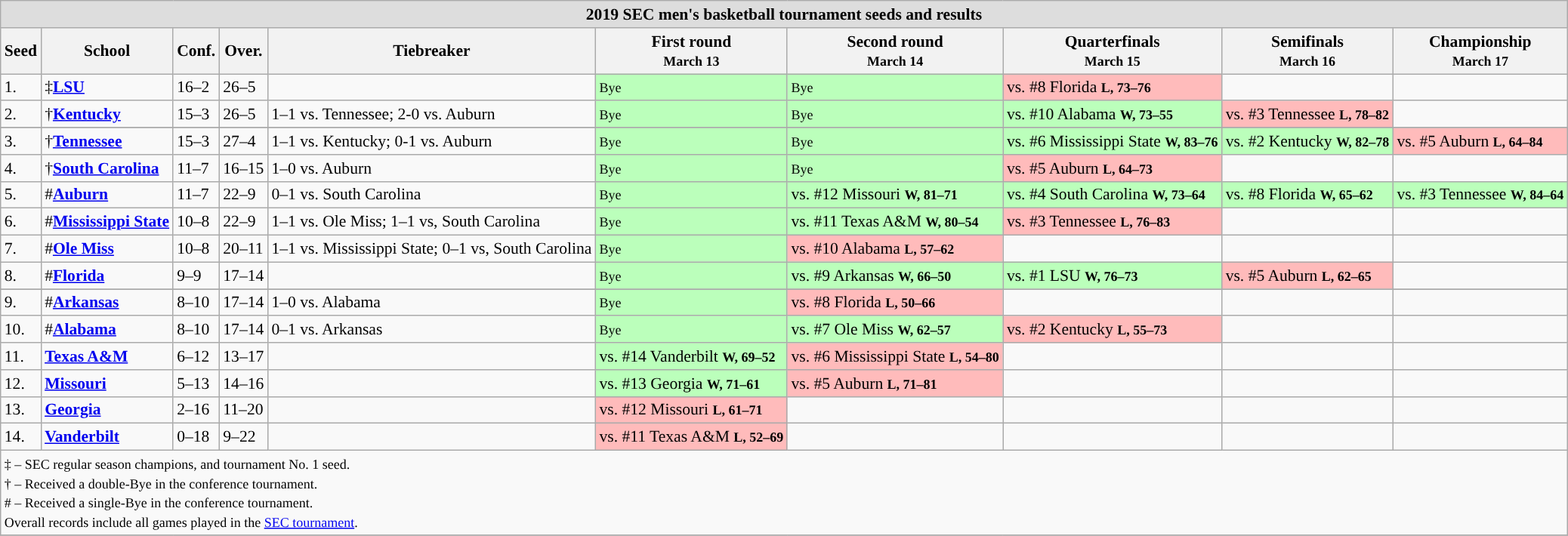<table class="wikitable" style="white-space:nowrap; font-size:90%;">
<tr>
<td colspan="10" style="text-align:center; background:#DDDDDD; font:#000000"><strong>2019 SEC men's basketball tournament seeds and results</strong></td>
</tr>
<tr bgcolor="#efefef">
<th>Seed</th>
<th>School</th>
<th>Conf.</th>
<th>Over.</th>
<th>Tiebreaker</th>
<th>First round<br><small>March 13</small></th>
<th>Second round<br><small>March 14</small></th>
<th>Quarterfinals<br><small>March 15</small></th>
<th>Semifinals<br><small>March 16</small></th>
<th>Championship<br><small>March 17</small></th>
</tr>
<tr>
<td>1.</td>
<td>‡<strong><a href='#'>LSU</a></strong></td>
<td>16–2</td>
<td>26–5</td>
<td></td>
<td style="background:#bfb;"><small>Bye</small></td>
<td style="background:#bfb;"><small>Bye</small></td>
<td style="background:#fbb;">vs. #8 Florida <small><strong>L, 73–76</strong></small></td>
<td></td>
<td></td>
</tr>
<tr>
<td>2.</td>
<td>†<strong><a href='#'>Kentucky</a></strong></td>
<td>15–3</td>
<td>26–5</td>
<td>1–1 vs. Tennessee; 2-0 vs. Auburn</td>
<td style="background:#bfb;"><small>Bye</small></td>
<td style="background:#bfb;"><small>Bye</small></td>
<td style="background:#bfb;">vs. #10 Alabama <small><strong>W, 73–55</strong></small></td>
<td style="background:#fbb;">vs. #3 Tennessee <small><strong>L, 78–82</strong></small></td>
<td></td>
</tr>
<tr>
</tr>
<tr>
<td>3.</td>
<td>†<strong><a href='#'>Tennessee</a></strong></td>
<td>15–3</td>
<td>27–4</td>
<td>1–1 vs. Kentucky; 0-1 vs. Auburn</td>
<td style="background:#bfb;"><small>Bye</small></td>
<td style="background:#bfb;"><small>Bye</small></td>
<td style="background:#bfb;">vs. #6 Mississippi State <small><strong>W, 83–76</strong></small></td>
<td style="background:#bfb;">vs. #2 Kentucky <small><strong>W, 82–78</strong></small></td>
<td style="background:#fbb;">vs. #5 Auburn <small><strong>L, 64–84</strong></small></td>
</tr>
<tr>
<td>4.</td>
<td>†<strong><a href='#'>South Carolina</a></strong></td>
<td>11–7</td>
<td>16–15</td>
<td>1–0 vs. Auburn</td>
<td style="background:#bfb;"><small>Bye</small></td>
<td style="background:#bfb;"><small>Bye</small></td>
<td style="background:#fbb;">vs. #5 Auburn <small><strong>L, 64–73</strong></small></td>
<td></td>
<td></td>
</tr>
<tr>
<td>5.</td>
<td>#<strong><a href='#'>Auburn</a></strong></td>
<td>11–7</td>
<td>22–9</td>
<td>0–1 vs. South Carolina</td>
<td style="background:#bfb;"><small>Bye</small></td>
<td style="background:#bfb;">vs. #12 Missouri <small><strong>W, 81–71</strong></small></td>
<td style="background:#bfb;">vs. #4 South Carolina <small><strong>W, 73–64</strong></small></td>
<td style="background:#bfb;">vs. #8 Florida <small><strong>W, 65–62</strong></small></td>
<td style="background:#bfb;">vs. #3 Tennessee <small><strong>W, 84–64</strong></small></td>
</tr>
<tr>
<td>6.</td>
<td>#<strong><a href='#'>Mississippi State</a></strong></td>
<td>10–8</td>
<td>22–9</td>
<td>1–1 vs. Ole Miss; 1–1 vs, South Carolina</td>
<td style="background:#bfb;"><small>Bye</small></td>
<td style="background:#bfb;">vs. #11 Texas A&M <small><strong>W, 80–54</strong></small></td>
<td style="background:#fbb;">vs. #3 Tennessee <small><strong>L, 76–83</strong></small></td>
<td></td>
<td></td>
</tr>
<tr>
<td>7.</td>
<td>#<strong><a href='#'>Ole Miss</a></strong></td>
<td>10–8</td>
<td>20–11</td>
<td>1–1 vs. Mississippi State; 0–1 vs, South Carolina</td>
<td style="background:#bfb;"><small>Bye</small></td>
<td style="background:#fbb;">vs. #10 Alabama <small><strong>L, 57–62</strong></small></td>
<td></td>
<td></td>
<td></td>
</tr>
<tr>
<td>8.</td>
<td>#<strong><a href='#'>Florida</a></strong></td>
<td>9–9</td>
<td>17–14</td>
<td></td>
<td style="background:#bfb;"><small>Bye</small></td>
<td style="background:#bfb;">vs. #9 Arkansas <small><strong>W, 66–50</strong></small></td>
<td style="background:#bfb;">vs. #1 LSU <small><strong>W, 76–73</strong></small></td>
<td style="background:#fbb;">vs. #5 Auburn <small><strong>L, 62–65</strong></small></td>
<td></td>
</tr>
<tr>
</tr>
<tr>
<td>9.</td>
<td>#<strong><a href='#'>Arkansas</a></strong></td>
<td>8–10</td>
<td>17–14</td>
<td>1–0 vs. Alabama</td>
<td style="background:#bfb;"><small>Bye</small></td>
<td style="background:#fbb;">vs. #8 Florida <small><strong>L, 50–66</strong></small></td>
<td></td>
<td></td>
<td></td>
</tr>
<tr>
<td>10.</td>
<td>#<strong><a href='#'>Alabama</a></strong></td>
<td>8–10</td>
<td>17–14</td>
<td>0–1 vs. Arkansas</td>
<td style="background:#bfb;"><small>Bye</small></td>
<td style="background:#bfb;">vs. #7 Ole Miss <small><strong>W, 62–57</strong></small></td>
<td style="background:#fbb;">vs. #2 Kentucky <small><strong>L, 55–73</strong></small></td>
<td></td>
<td></td>
</tr>
<tr>
<td>11.</td>
<td><strong><a href='#'>Texas A&M</a></strong></td>
<td>6–12</td>
<td>13–17</td>
<td></td>
<td style="background:#bfb;">vs. #14 Vanderbilt <small><strong>W, 69–52</strong></small></td>
<td style="background:#fbb;">vs. #6 Mississippi State <small><strong>L, 54–80</strong></small></td>
<td></td>
<td></td>
<td></td>
</tr>
<tr>
<td>12.</td>
<td><strong><a href='#'>Missouri</a></strong></td>
<td>5–13</td>
<td>14–16</td>
<td></td>
<td style="background:#bfb;">vs. #13 Georgia <small><strong>W, 71–61</strong></small></td>
<td style="background:#fbb;">vs. #5 Auburn <small><strong>L, 71–81</strong></small></td>
<td></td>
<td></td>
<td></td>
</tr>
<tr>
<td>13.</td>
<td><strong><a href='#'>Georgia</a></strong></td>
<td>2–16</td>
<td>11–20</td>
<td></td>
<td style="background:#fbb;">vs. #12 Missouri <small><strong>L, 61–71</strong></small></td>
<td></td>
<td></td>
<td></td>
<td></td>
</tr>
<tr>
<td>14.</td>
<td><strong><a href='#'>Vanderbilt</a></strong></td>
<td>0–18</td>
<td>9–22</td>
<td></td>
<td style="background:#fbb;">vs. #11 Texas A&M <small><strong>L, 52–69</strong></small></td>
<td></td>
<td></td>
<td></td>
<td></td>
</tr>
<tr>
<td colspan="10" style="text-align:left;"><small>‡ – SEC regular season champions, and tournament No. 1 seed.<br>† – Received a double-Bye in the conference tournament.<br># – Received a single-Bye in the conference tournament.<br>Overall records include all games played in the <a href='#'>SEC tournament</a>.</small></td>
</tr>
<tr>
</tr>
</table>
